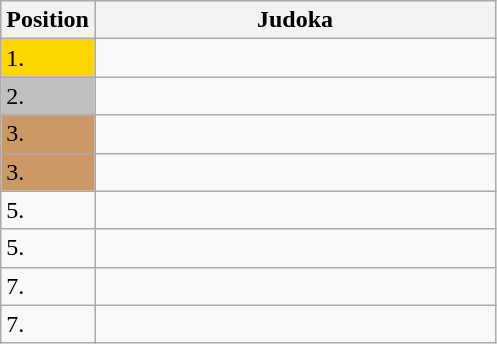<table class=wikitable>
<tr>
<th>Position</th>
<th width=260>Judoka</th>
</tr>
<tr>
<td bgcolor=gold>1.</td>
<td></td>
</tr>
<tr>
<td bgcolor=silver>2.</td>
<td></td>
</tr>
<tr>
<td bgcolor=CC9966>3.</td>
<td></td>
</tr>
<tr>
<td bgcolor=CC9966>3.</td>
<td></td>
</tr>
<tr>
<td>5.</td>
<td></td>
</tr>
<tr>
<td>5.</td>
<td></td>
</tr>
<tr>
<td>7.</td>
<td></td>
</tr>
<tr>
<td>7.</td>
<td></td>
</tr>
</table>
